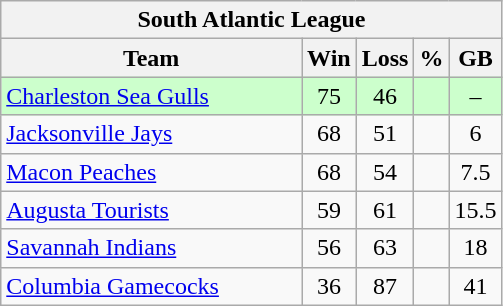<table class="wikitable">
<tr>
<th colspan="5">South Atlantic League</th>
</tr>
<tr>
<th width="60%">Team</th>
<th>Win</th>
<th>Loss</th>
<th>%</th>
<th>GB</th>
</tr>
<tr align=center bgcolor=ccffcc>
<td align=left><a href='#'>Charleston Sea Gulls</a></td>
<td>75</td>
<td>46</td>
<td></td>
<td>–</td>
</tr>
<tr align=center>
<td align=left><a href='#'>Jacksonville Jays</a></td>
<td>68</td>
<td>51</td>
<td></td>
<td>6</td>
</tr>
<tr align=center>
<td align=left><a href='#'>Macon Peaches</a></td>
<td>68</td>
<td>54</td>
<td></td>
<td>7.5</td>
</tr>
<tr align=center>
<td align=left><a href='#'>Augusta Tourists</a></td>
<td>59</td>
<td>61</td>
<td></td>
<td>15.5</td>
</tr>
<tr align=center>
<td align=left><a href='#'>Savannah Indians</a></td>
<td>56</td>
<td>63</td>
<td></td>
<td>18</td>
</tr>
<tr align=center>
<td align=left><a href='#'>Columbia Gamecocks</a></td>
<td>36</td>
<td>87</td>
<td></td>
<td>41</td>
</tr>
</table>
